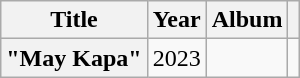<table class="wikitable plainrowheaders" style="text-align:center;">
<tr>
<th class="unsortable" scope="col">Title</th>
<th class="unsortable" scope="col">Year</th>
<th class="unsortable" scope="col">Album</th>
<th class="unsortable" scope="col"></th>
</tr>
<tr>
<th scope="row">"May Kapa"<br></th>
<td>2023</td>
<td></td>
<td></td>
</tr>
</table>
